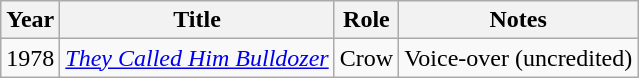<table class="wikitable plainrowheaders sortable">
<tr>
<th scope="col">Year</th>
<th scope="col">Title</th>
<th scope="col">Role</th>
<th scope="col">Notes</th>
</tr>
<tr>
<td>1978</td>
<td><em><a href='#'>They Called Him Bulldozer</a></em></td>
<td>Crow</td>
<td>Voice-over (uncredited)</td>
</tr>
</table>
